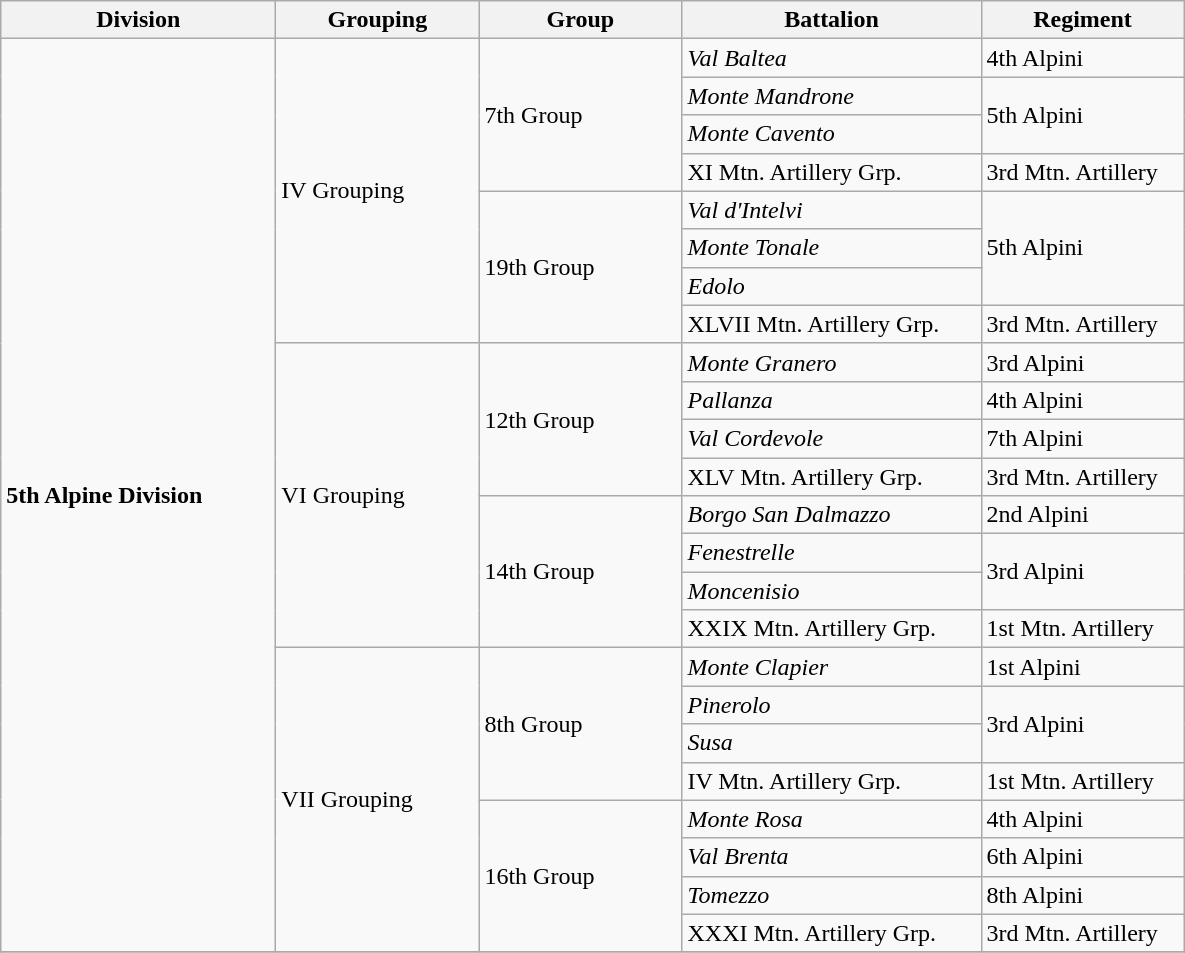<table class="wikitable">
<tr>
<th>Division</th>
<th>Grouping</th>
<th>Group</th>
<th>Battalion</th>
<th>Regiment</th>
</tr>
<tr>
<td rowspan="24" colspan="1" style="text-align: left; width: 11em;"><strong>5th Alpine Division</strong></td>
<td rowspan="8" colspan="1" style="text-align: left; width: 8em;">IV Grouping</td>
<td rowspan="4" colspan="1" style="text-align: left; width: 8em;">7th Group</td>
<td rowspan="1" colspan="1" style="text-align: left; width: 12em;"> <em>Val Baltea</em></td>
<td rowspan="1" colspan="1" style="text-align: left; width: 8em;">4th Alpini</td>
</tr>
<tr>
<td rowspan="1" colspan="1" style="text-align: left;"> <em>Monte Mandrone</em></td>
<td rowspan="2" colspan="1" style="text-align: left;">5th Alpini</td>
</tr>
<tr>
<td rowspan="1" colspan="1" style="text-align: left;"> <em>Monte Cavento</em></td>
</tr>
<tr>
<td rowspan="1" colspan="1" style="text-align: left;"> XI Mtn. Artillery Grp.</td>
<td rowspan="1" colspan="1" style="text-align: left;">3rd Mtn. Artillery</td>
</tr>
<tr>
<td rowspan="4" colspan="1" style="text-align: left;">19th Group</td>
<td rowspan="1" colspan="1" style="text-align: left;"> <em>Val d'Intelvi</em></td>
<td rowspan="3" colspan="1" style="text-align: left;">5th Alpini</td>
</tr>
<tr>
<td rowspan="1" colspan="1" style="text-align: left;"> <em>Monte Tonale</em></td>
</tr>
<tr>
<td rowspan="1" colspan="1" style="text-align: left;"> <em>Edolo</em></td>
</tr>
<tr>
<td rowspan="1" colspan="1" style="text-align: left;"> XLVII Mtn. Artillery Grp.</td>
<td rowspan="1" colspan="1" style="text-align: left;">3rd Mtn. Artillery</td>
</tr>
<tr>
<td rowspan="8" colspan="1" style="text-align: left;">VI Grouping</td>
<td rowspan="4" colspan="1" style="text-align: left;">12th Group</td>
<td rowspan="1" colspan="1" style="text-align: left;"> <em>Monte Granero</em></td>
<td rowspan="1" colspan="1" style="text-align: left;">3rd Alpini</td>
</tr>
<tr>
<td rowspan="1" colspan="1" style="text-align: left;"> <em>Pallanza</em></td>
<td rowspan="1" colspan="1" style="text-align: left;">4th Alpini</td>
</tr>
<tr>
<td rowspan="1" colspan="1" style="text-align: left;"> <em>Val Cordevole</em></td>
<td rowspan="1" colspan="1" style="text-align: left;">7th Alpini</td>
</tr>
<tr>
<td rowspan="1" colspan="1" style="text-align: left;"> XLV Mtn. Artillery Grp.</td>
<td rowspan="1" colspan="1" style="text-align: left;">3rd Mtn. Artillery</td>
</tr>
<tr>
<td rowspan="4" colspan="1" style="text-align: left;">14th Group</td>
<td rowspan="1" colspan="1" style="text-align: left;"> <em>Borgo San Dalmazzo</em></td>
<td rowspan="1" colspan="1" style="text-align: left;">2nd Alpini</td>
</tr>
<tr>
<td rowspan="1" colspan="1" style="text-align: left;"> <em>Fenestrelle</em></td>
<td rowspan="2" colspan="1" style="text-align: left;">3rd Alpini</td>
</tr>
<tr>
<td rowspan="1" colspan="1" style="text-align: left;"> <em>Moncenisio</em></td>
</tr>
<tr>
<td rowspan="1" colspan="1" style="text-align: left;"> XXIX Mtn. Artillery Grp.</td>
<td rowspan="1" colspan="1" style="text-align: left;">1st Mtn. Artillery</td>
</tr>
<tr>
<td rowspan="8" colspan="1" style="text-align: left;">VII Grouping</td>
<td rowspan="4" colspan="1" style="text-align: left;">8th Group</td>
<td rowspan="1" colspan="1" style="text-align: left;"> <em>Monte Clapier</em></td>
<td rowspan="1" colspan="1" style="text-align: left;">1st Alpini</td>
</tr>
<tr>
<td rowspan="1" colspan="1" style="text-align: left;"> <em>Pinerolo</em></td>
<td rowspan="2" colspan="1" style="text-align: left;">3rd Alpini</td>
</tr>
<tr>
<td rowspan="1" colspan="1" style="text-align: left;"> <em>Susa</em></td>
</tr>
<tr>
<td rowspan="1" colspan="1" style="text-align: left;"> IV Mtn. Artillery Grp.</td>
<td rowspan="1" colspan="1" style="text-align: left;">1st Mtn. Artillery</td>
</tr>
<tr>
<td rowspan="4" colspan="1" style="text-align: left;">16th Group</td>
<td rowspan="1" colspan="1" style="text-align: left;"> <em>Monte Rosa</em></td>
<td rowspan="1" colspan="1" style="text-align: left;">4th Alpini</td>
</tr>
<tr>
<td rowspan="1" colspan="1" style="text-align: left;"> <em>Val Brenta</em></td>
<td rowspan="1" colspan="1" style="text-align: left;">6th Alpini</td>
</tr>
<tr>
<td rowspan="1" colspan="1" style="text-align: left;"> <em>Tomezzo</em></td>
<td rowspan="1" colspan="1" style="text-align: left;">8th Alpini</td>
</tr>
<tr>
<td rowspan="1" colspan="1" style="text-align: left;"> XXXI Mtn. Artillery Grp.</td>
<td rowspan="1" colspan="1" style="text-align: left;">3rd Mtn. Artillery</td>
</tr>
<tr>
</tr>
</table>
